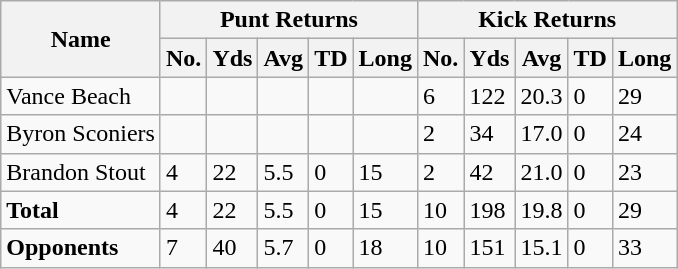<table class="wikitable" style="white-space:nowrap;">
<tr>
<th rowspan="2">Name</th>
<th colspan="5">Punt Returns</th>
<th colspan="5">Kick Returns</th>
</tr>
<tr>
<th>No.</th>
<th>Yds</th>
<th>Avg</th>
<th>TD</th>
<th>Long</th>
<th>No.</th>
<th>Yds</th>
<th>Avg</th>
<th>TD</th>
<th>Long</th>
</tr>
<tr>
<td>Vance Beach</td>
<td> </td>
<td> </td>
<td> </td>
<td> </td>
<td> </td>
<td>6</td>
<td>122</td>
<td>20.3</td>
<td>0</td>
<td>29</td>
</tr>
<tr>
<td>Byron Sconiers</td>
<td> </td>
<td> </td>
<td> </td>
<td> </td>
<td> </td>
<td>2</td>
<td>34</td>
<td>17.0</td>
<td>0</td>
<td>24</td>
</tr>
<tr>
<td>Brandon Stout</td>
<td>4</td>
<td>22</td>
<td>5.5</td>
<td>0</td>
<td>15</td>
<td>2</td>
<td>42</td>
<td>21.0</td>
<td>0</td>
<td>23</td>
</tr>
<tr>
<td><strong>Total</strong></td>
<td>4</td>
<td>22</td>
<td>5.5</td>
<td>0</td>
<td>15</td>
<td>10</td>
<td>198</td>
<td>19.8</td>
<td>0</td>
<td>29</td>
</tr>
<tr>
<td><strong>Opponents</strong></td>
<td>7</td>
<td>40</td>
<td>5.7</td>
<td>0</td>
<td>18</td>
<td>10</td>
<td>151</td>
<td>15.1</td>
<td>0</td>
<td>33</td>
</tr>
</table>
